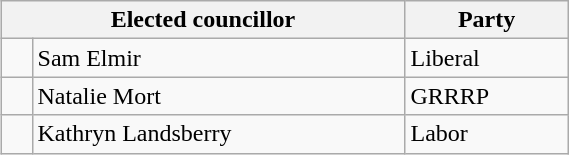<table class="wikitable" style="float:right;clear:right;width:30%">
<tr>
<th colspan="2">Elected councillor</th>
<th>Party</th>
</tr>
<tr>
<td> </td>
<td>Sam Elmir</td>
<td>Liberal</td>
</tr>
<tr>
<td> </td>
<td>Natalie Mort</td>
<td>GRRRP</td>
</tr>
<tr>
<td> </td>
<td>Kathryn Landsberry</td>
<td>Labor</td>
</tr>
</table>
